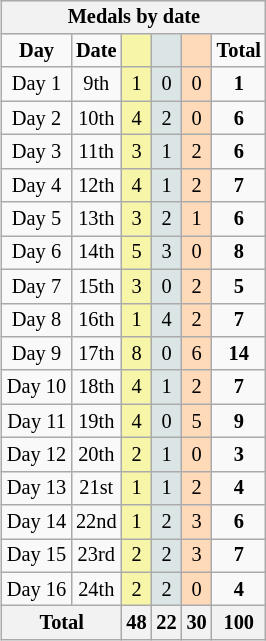<table class="wikitable" style="font-size:85%; float:right">
<tr bgcolor=#efefef>
<th colspan=6>Medals by date</th>
</tr>
<tr align=center>
<td><strong>Day</strong></td>
<td><strong>Date</strong></td>
<td bgcolor=#f7f6a8></td>
<td bgcolor=#dce5e5></td>
<td bgcolor=#ffdab9></td>
<td><strong>Total</strong></td>
</tr>
<tr align=center>
<td>Day 1</td>
<td>9th</td>
<td bgcolor=#F7F6A8>1</td>
<td bgcolor=#DCE5E5>0</td>
<td bgcolor=#FFDAB9>0</td>
<td><strong>1</strong></td>
</tr>
<tr align=center>
<td>Day 2</td>
<td>10th</td>
<td bgcolor=#F7F6A8>4</td>
<td bgcolor=#DCE5E5>2</td>
<td bgcolor=#FFDAB9>0</td>
<td><strong>6</strong></td>
</tr>
<tr align=center>
<td>Day 3</td>
<td>11th</td>
<td bgcolor=#F7F6A8>3</td>
<td bgcolor=#DCE5E5>1</td>
<td bgcolor=#FFDAB9>2</td>
<td><strong>6</strong></td>
</tr>
<tr align=center>
<td>Day 4</td>
<td>12th</td>
<td bgcolor=#F7F6A8>4</td>
<td bgcolor=#DCE5E5>1</td>
<td bgcolor=#FFDAB9>2</td>
<td><strong>7</strong></td>
</tr>
<tr align=center>
<td>Day 5</td>
<td>13th</td>
<td bgcolor=#F7F6A8>3</td>
<td bgcolor=#DCE5E5>2</td>
<td bgcolor=#FFDAB9>1</td>
<td><strong>6</strong></td>
</tr>
<tr align=center>
<td>Day 6</td>
<td>14th</td>
<td bgcolor=#F7F6A8>5</td>
<td bgcolor=#DCE5E5>3</td>
<td bgcolor=#FFDAB9>0</td>
<td><strong>8</strong></td>
</tr>
<tr align=center>
<td>Day 7</td>
<td>15th</td>
<td bgcolor=#F7F6A8>3</td>
<td bgcolor=#DCE5E5>0</td>
<td bgcolor=#FFDAB9>2</td>
<td><strong>5</strong></td>
</tr>
<tr align=center>
<td>Day 8</td>
<td>16th</td>
<td bgcolor=#F7F6A8>1</td>
<td bgcolor=#DCE5E5>4</td>
<td bgcolor=#FFDAB9>2</td>
<td><strong>7</strong></td>
</tr>
<tr align=center>
<td>Day 9</td>
<td>17th</td>
<td bgcolor=#F7F6A8>8</td>
<td bgcolor=#DCE5E5>0</td>
<td bgcolor=#FFDAB9>6</td>
<td><strong>14</strong></td>
</tr>
<tr align=center>
<td>Day 10</td>
<td>18th</td>
<td bgcolor=#F7F6A8>4</td>
<td bgcolor=#DCE5E5>1</td>
<td bgcolor=#FFDAB9>2</td>
<td><strong>7</strong></td>
</tr>
<tr align=center>
<td>Day 11</td>
<td>19th</td>
<td bgcolor=#F7F6A8>4</td>
<td bgcolor=#DCE5E5>0</td>
<td bgcolor=#FFDAB9>5</td>
<td><strong>9</strong></td>
</tr>
<tr align=center>
<td>Day 12</td>
<td>20th</td>
<td bgcolor=#F7F6A8>2</td>
<td bgcolor=#DCE5E5>1</td>
<td bgcolor=#FFDAB9>0</td>
<td><strong>3</strong></td>
</tr>
<tr align=center>
<td>Day 13</td>
<td>21st</td>
<td bgcolor=#F7F6A8>1</td>
<td bgcolor=#DCE5E5>1</td>
<td bgcolor=#FFDAB9>2</td>
<td><strong>4</strong></td>
</tr>
<tr align=center>
<td>Day 14</td>
<td>22nd</td>
<td bgcolor=#F7F6A8>1</td>
<td bgcolor=#DCE5E5>2</td>
<td bgcolor=#FFDAB9>3</td>
<td><strong>6</strong></td>
</tr>
<tr align=center>
<td>Day 15</td>
<td>23rd</td>
<td bgcolor=#F7F6A8>2</td>
<td bgcolor=#DCE5E5>2</td>
<td bgcolor=#FFDAB9>3</td>
<td><strong>7</strong></td>
</tr>
<tr align=center>
<td>Day 16</td>
<td>24th</td>
<td bgcolor=#F7F6A8>2</td>
<td bgcolor=#DCE5E5>2</td>
<td bgcolor=#FFDAB9>0</td>
<td><strong>4</strong></td>
</tr>
<tr>
<th colspan="2">Total</th>
<th bgcolor=gold>48</th>
<th bgcolor=silver>22</th>
<th bgcolor=#c96>30</th>
<th>100</th>
</tr>
</table>
